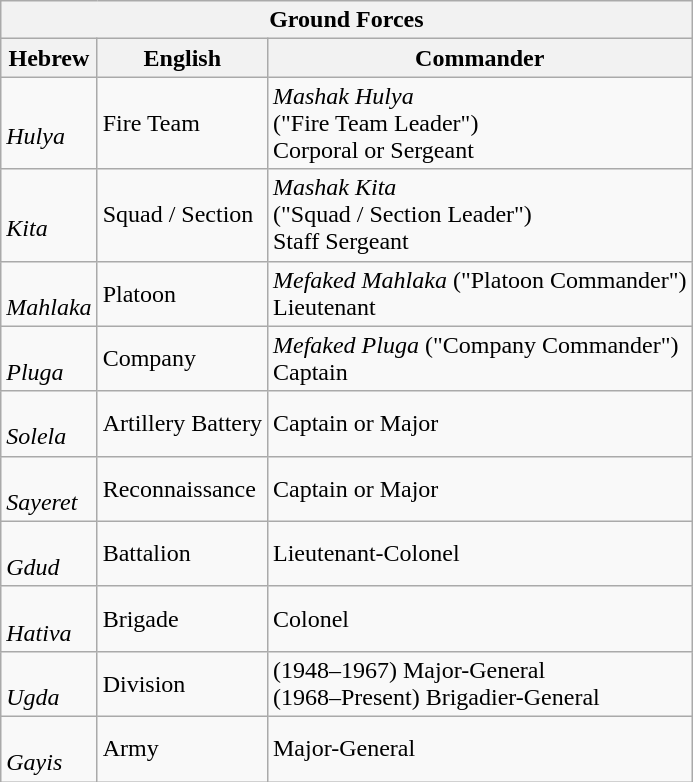<table class="wikitable">
<tr>
<th colspan="3">Ground Forces</th>
</tr>
<tr>
<th>Hebrew</th>
<th>English</th>
<th>Commander</th>
</tr>
<tr>
<td><br><em>Hulya</em></td>
<td>Fire Team</td>
<td><em>Mashak Hulya</em><br>("Fire Team Leader")<br>Corporal or Sergeant</td>
</tr>
<tr>
<td><br><em>Kita</em></td>
<td>Squad / Section</td>
<td><em>Mashak Kita</em><br>("Squad / Section Leader")<br>Staff Sergeant</td>
</tr>
<tr>
<td><br><em>Mahlaka</em></td>
<td>Platoon</td>
<td><em>Mefaked Mahlaka</em> ("Platoon Commander")<br>Lieutenant</td>
</tr>
<tr>
<td><br><em>Pluga</em></td>
<td>Company</td>
<td><em>Mefaked Pluga</em> ("Company Commander")<br>Captain</td>
</tr>
<tr>
<td><br><em>Solela</em></td>
<td>Artillery Battery</td>
<td>Captain or Major</td>
</tr>
<tr>
<td><br><em>Sayeret</em></td>
<td>Reconnaissance</td>
<td>Captain or Major</td>
</tr>
<tr>
<td><br><em>Gdud</em></td>
<td>Battalion</td>
<td>Lieutenant-Colonel</td>
</tr>
<tr>
<td><br><em>Hativa</em></td>
<td>Brigade</td>
<td>Colonel</td>
</tr>
<tr>
<td><br><em>Ugda</em></td>
<td>Division</td>
<td>(1948–1967) Major-General<br>(1968–Present) Brigadier-General</td>
</tr>
<tr>
<td><br><em>Gayis</em></td>
<td>Army</td>
<td>Major-General</td>
</tr>
</table>
